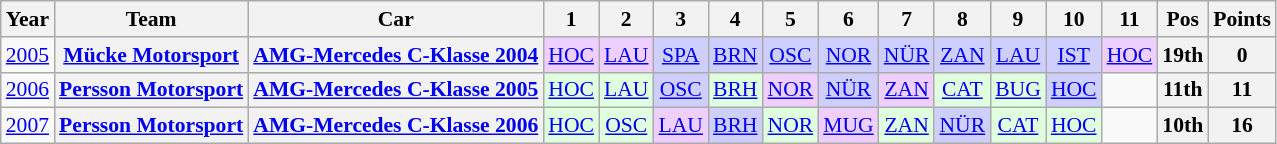<table class="wikitable" border="1" style="text-align:center; font-size:90%;">
<tr>
<th>Year</th>
<th>Team</th>
<th>Car</th>
<th>1</th>
<th>2</th>
<th>3</th>
<th>4</th>
<th>5</th>
<th>6</th>
<th>7</th>
<th>8</th>
<th>9</th>
<th>10</th>
<th>11</th>
<th>Pos</th>
<th>Points</th>
</tr>
<tr>
<td><a href='#'>2005</a></td>
<th><a href='#'>Mücke Motorsport</a></th>
<th><a href='#'>AMG-Mercedes C-Klasse 2004</a></th>
<td style="background:#efcfff;"><a href='#'>HOC</a><br></td>
<td style="background:#efcfff;"><a href='#'>LAU</a><br></td>
<td style="background:#cfcfff;"><a href='#'>SPA</a><br></td>
<td style="background:#cfcfff;"><a href='#'>BRN</a><br></td>
<td style="background:#cfcfff;"><a href='#'>OSC</a><br></td>
<td style="background:#cfcfff;"><a href='#'>NOR</a><br></td>
<td style="background:#cfcfff;"><a href='#'>NÜR</a><br></td>
<td style="background:#cfcfff;"><a href='#'>ZAN</a><br></td>
<td style="background:#cfcfff;"><a href='#'>LAU</a><br></td>
<td style="background:#cfcfff;"><a href='#'>IST</a><br></td>
<td style="background:#efcfff;"><a href='#'>HOC</a><br></td>
<th>19th</th>
<th>0</th>
</tr>
<tr>
<td><a href='#'>2006</a></td>
<th><a href='#'>Persson Motorsport</a></th>
<th><a href='#'>AMG-Mercedes C-Klasse 2005</a></th>
<td style="background:#dfffdf;"><a href='#'>HOC</a><br></td>
<td style="background:#dfffdf;"><a href='#'>LAU</a><br></td>
<td style="background:#cfcfff;"><a href='#'>OSC</a><br></td>
<td style="background:#dfffdf;"><a href='#'>BRH</a><br></td>
<td style="background:#efcfff;"><a href='#'>NOR</a><br></td>
<td style="background:#cfcfff;"><a href='#'>NÜR</a><br></td>
<td style="background:#efcfff;"><a href='#'>ZAN</a><br></td>
<td style="background:#dfffdf;"><a href='#'>CAT</a><br></td>
<td style="background:#dfffdf;"><a href='#'>BUG</a><br></td>
<td style="background:#cfcfff;"><a href='#'>HOC</a><br></td>
<td></td>
<th>11th</th>
<th>11</th>
</tr>
<tr>
<td><a href='#'>2007</a></td>
<th><a href='#'>Persson Motorsport</a></th>
<th><a href='#'>AMG-Mercedes C-Klasse 2006</a></th>
<td style="background:#dfffdf;"><a href='#'>HOC</a><br></td>
<td style="background:#dfffdf;"><a href='#'>OSC</a><br></td>
<td style="background:#efcfff;"><a href='#'>LAU</a><br></td>
<td style="background:#cfcfff;"><a href='#'>BRH</a><br></td>
<td style="background:#dfffdf;"><a href='#'>NOR</a><br></td>
<td style="background:#efcfff;"><a href='#'>MUG</a><br></td>
<td style="background:#dfffdf;"><a href='#'>ZAN</a><br></td>
<td style="background:#cfcfff;"><a href='#'>NÜR</a><br></td>
<td style="background:#dfffdf;"><a href='#'>CAT</a><br></td>
<td style="background:#dfffdf;"><a href='#'>HOC</a><br></td>
<td></td>
<th>10th</th>
<th>16</th>
</tr>
</table>
